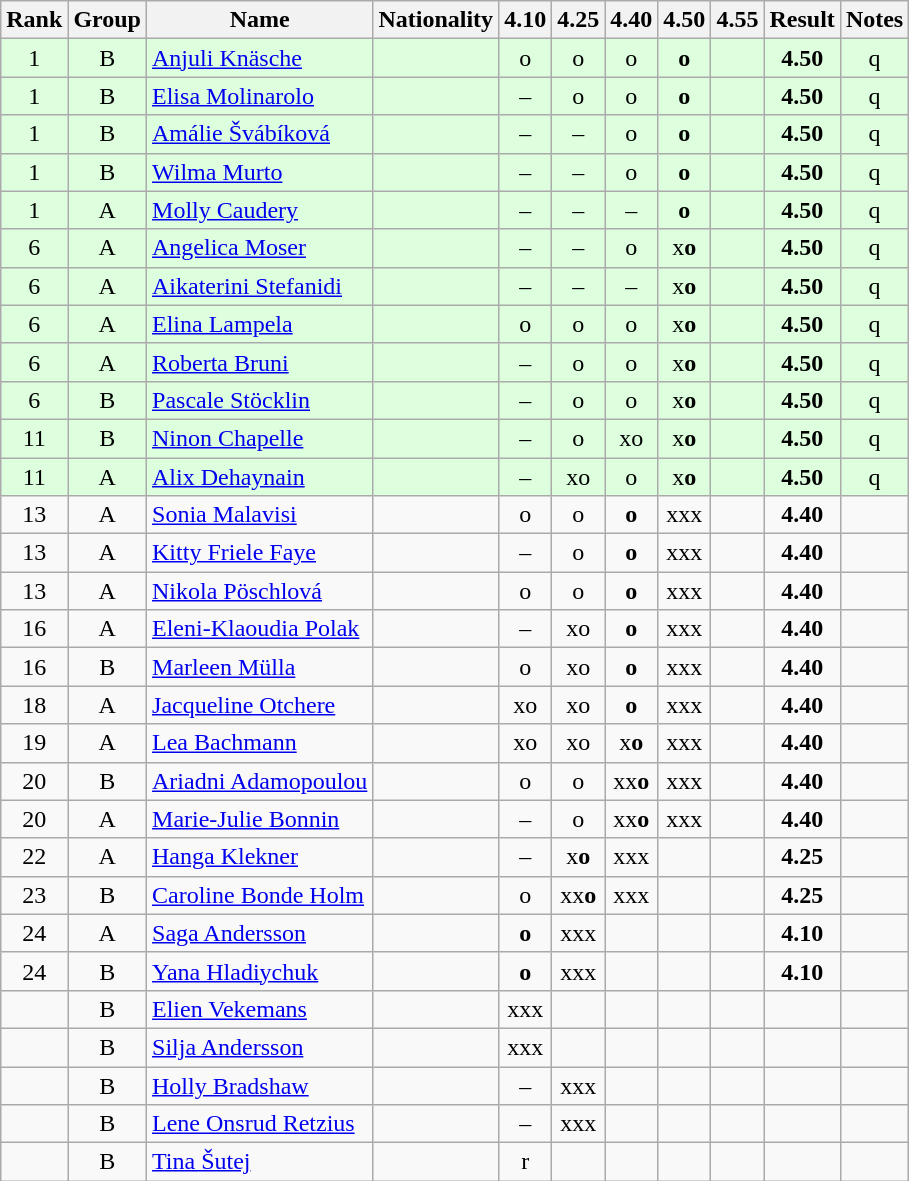<table class="wikitable sortable" style="text-align:center">
<tr>
<th>Rank</th>
<th>Group</th>
<th>Name</th>
<th>Nationality</th>
<th>4.10</th>
<th>4.25</th>
<th>4.40</th>
<th>4.50</th>
<th>4.55</th>
<th>Result</th>
<th>Notes</th>
</tr>
<tr bgcolor=ddffdd>
<td>1</td>
<td>B</td>
<td align="left"><a href='#'>Anjuli Knäsche</a></td>
<td align="left"></td>
<td>o</td>
<td>o</td>
<td>o</td>
<td><strong>o</strong></td>
<td></td>
<td><strong>4.50</strong></td>
<td>q</td>
</tr>
<tr bgcolor=ddffdd>
<td>1</td>
<td>B</td>
<td align="left"><a href='#'>Elisa Molinarolo</a></td>
<td align="left"></td>
<td>–</td>
<td>o</td>
<td>o</td>
<td><strong>o</strong></td>
<td></td>
<td><strong>4.50</strong></td>
<td>q</td>
</tr>
<tr bgcolor=ddffdd>
<td>1</td>
<td>B</td>
<td align="left"><a href='#'>Amálie Švábíková</a></td>
<td align="left"></td>
<td>–</td>
<td>–</td>
<td>o</td>
<td><strong>o</strong></td>
<td></td>
<td><strong>4.50</strong></td>
<td>q</td>
</tr>
<tr bgcolor=ddffdd>
<td>1</td>
<td>B</td>
<td align="left"><a href='#'>Wilma Murto</a></td>
<td align="left"></td>
<td>–</td>
<td>–</td>
<td>o</td>
<td><strong>o</strong></td>
<td></td>
<td><strong>4.50</strong></td>
<td>q</td>
</tr>
<tr bgcolor=ddffdd>
<td>1</td>
<td>A</td>
<td align=left><a href='#'>Molly Caudery</a></td>
<td align="left"></td>
<td>–</td>
<td>–</td>
<td>–</td>
<td><strong>o</strong></td>
<td></td>
<td><strong>4.50</strong></td>
<td>q</td>
</tr>
<tr bgcolor=ddffdd>
<td>6</td>
<td>A</td>
<td align=left><a href='#'>Angelica Moser</a></td>
<td align="left"></td>
<td>–</td>
<td>–</td>
<td>o</td>
<td>x<strong>o</strong></td>
<td></td>
<td><strong>4.50</strong></td>
<td>q</td>
</tr>
<tr bgcolor=ddffdd>
<td>6</td>
<td>A</td>
<td align=left><a href='#'>Aikaterini Stefanidi</a></td>
<td align="left"></td>
<td>–</td>
<td>–</td>
<td>–</td>
<td>x<strong>o</strong></td>
<td></td>
<td><strong>4.50</strong></td>
<td>q</td>
</tr>
<tr bgcolor=ddffdd>
<td>6</td>
<td>A</td>
<td align=left><a href='#'>Elina Lampela</a></td>
<td align="left"></td>
<td>o</td>
<td>o</td>
<td>o</td>
<td>x<strong>o</strong></td>
<td></td>
<td><strong>4.50</strong></td>
<td>q</td>
</tr>
<tr bgcolor=ddffdd>
<td>6</td>
<td>A</td>
<td align=left><a href='#'>Roberta Bruni</a></td>
<td align="left"></td>
<td>–</td>
<td>o</td>
<td>o</td>
<td>x<strong>o</strong></td>
<td></td>
<td><strong>4.50</strong></td>
<td>q</td>
</tr>
<tr bgcolor=ddffdd>
<td>6</td>
<td>B</td>
<td align="left"><a href='#'>Pascale Stöcklin</a></td>
<td align="left"></td>
<td>–</td>
<td>o</td>
<td>o</td>
<td>x<strong>o</strong></td>
<td></td>
<td><strong>4.50</strong></td>
<td>q</td>
</tr>
<tr bgcolor=ddffdd>
<td>11</td>
<td>B</td>
<td align="left"><a href='#'>Ninon Chapelle</a></td>
<td align="left"></td>
<td>–</td>
<td>o</td>
<td>xo</td>
<td>x<strong>o</strong></td>
<td></td>
<td><strong>4.50</strong></td>
<td>q</td>
</tr>
<tr bgcolor=ddffdd>
<td>11</td>
<td>A</td>
<td align=left><a href='#'>Alix Dehaynain</a></td>
<td align="left"></td>
<td>–</td>
<td>xo</td>
<td>o</td>
<td>x<strong>o</strong></td>
<td></td>
<td><strong>4.50</strong></td>
<td>q</td>
</tr>
<tr>
<td>13</td>
<td>A</td>
<td align=left><a href='#'>Sonia Malavisi</a></td>
<td align="left"></td>
<td>o</td>
<td>o</td>
<td><strong>o</strong></td>
<td>xxx</td>
<td></td>
<td><strong>4.40</strong></td>
<td></td>
</tr>
<tr>
<td>13</td>
<td>A</td>
<td align=left><a href='#'>Kitty Friele Faye</a></td>
<td align="left"></td>
<td>–</td>
<td>o</td>
<td><strong>o</strong></td>
<td>xxx</td>
<td></td>
<td><strong>4.40</strong></td>
<td></td>
</tr>
<tr>
<td>13</td>
<td>A</td>
<td align=left><a href='#'>Nikola Pöschlová</a></td>
<td align="left"></td>
<td>o</td>
<td>o</td>
<td><strong>o</strong></td>
<td>xxx</td>
<td></td>
<td><strong>4.40</strong></td>
<td></td>
</tr>
<tr>
<td>16</td>
<td>A</td>
<td align="left"><a href='#'>Eleni-Klaoudia Polak</a></td>
<td align="left"></td>
<td>–</td>
<td>xo</td>
<td><strong>o</strong></td>
<td>xxx</td>
<td></td>
<td><strong>4.40</strong></td>
<td></td>
</tr>
<tr>
<td>16</td>
<td>B</td>
<td align=left><a href='#'>Marleen Mülla</a></td>
<td align="left"></td>
<td>o</td>
<td>xo</td>
<td><strong>o</strong></td>
<td>xxx</td>
<td></td>
<td><strong>4.40</strong></td>
<td></td>
</tr>
<tr>
<td>18</td>
<td>A</td>
<td align="left"><a href='#'>Jacqueline Otchere</a></td>
<td align="left"></td>
<td>xo</td>
<td>xo</td>
<td><strong>o</strong></td>
<td>xxx</td>
<td></td>
<td><strong>4.40</strong></td>
<td></td>
</tr>
<tr>
<td>19</td>
<td>A</td>
<td align="left"><a href='#'>Lea Bachmann</a></td>
<td align="left"></td>
<td>xo</td>
<td>xo</td>
<td>x<strong>o</strong></td>
<td>xxx</td>
<td></td>
<td><strong>4.40</strong></td>
<td></td>
</tr>
<tr>
<td>20</td>
<td>B</td>
<td align=left><a href='#'>Ariadni Adamopoulou</a></td>
<td align="left"></td>
<td>o</td>
<td>o</td>
<td>xx<strong>o</strong></td>
<td>xxx</td>
<td></td>
<td><strong>4.40</strong></td>
<td></td>
</tr>
<tr>
<td>20</td>
<td>A</td>
<td align="left"><a href='#'>Marie-Julie Bonnin</a></td>
<td align="left"></td>
<td>–</td>
<td>o</td>
<td>xx<strong>o</strong></td>
<td>xxx</td>
<td></td>
<td><strong>4.40</strong></td>
<td></td>
</tr>
<tr>
<td>22</td>
<td>A</td>
<td align="left"><a href='#'>Hanga Klekner</a></td>
<td align="left"></td>
<td>–</td>
<td>x<strong>o</strong></td>
<td>xxx</td>
<td></td>
<td></td>
<td><strong>4.25</strong></td>
<td></td>
</tr>
<tr>
<td>23</td>
<td>B</td>
<td align=left><a href='#'>Caroline Bonde Holm</a></td>
<td align="left"></td>
<td>o</td>
<td>xx<strong>o</strong></td>
<td>xxx</td>
<td></td>
<td></td>
<td><strong>4.25</strong></td>
<td></td>
</tr>
<tr>
<td>24</td>
<td>A</td>
<td align="left"><a href='#'>Saga Andersson</a></td>
<td align="left"></td>
<td><strong>o</strong></td>
<td>xxx</td>
<td></td>
<td></td>
<td></td>
<td><strong>4.10</strong></td>
<td></td>
</tr>
<tr>
<td>24</td>
<td>B</td>
<td align=left><a href='#'>Yana Hladiychuk</a></td>
<td align=left></td>
<td><strong>o</strong></td>
<td>xxx</td>
<td></td>
<td></td>
<td></td>
<td><strong>4.10</strong></td>
<td></td>
</tr>
<tr>
<td></td>
<td>B</td>
<td align=left><a href='#'>Elien Vekemans</a></td>
<td align="left"></td>
<td>xxx</td>
<td></td>
<td></td>
<td></td>
<td></td>
<td><strong></strong></td>
<td></td>
</tr>
<tr>
<td></td>
<td>B</td>
<td align=left><a href='#'>Silja Andersson</a></td>
<td align="left"></td>
<td>xxx</td>
<td></td>
<td></td>
<td></td>
<td></td>
<td><strong></strong></td>
<td></td>
</tr>
<tr>
<td></td>
<td>B</td>
<td align=left><a href='#'>Holly Bradshaw</a></td>
<td align="left"></td>
<td>–</td>
<td>xxx</td>
<td></td>
<td></td>
<td></td>
<td><strong></strong></td>
<td></td>
</tr>
<tr>
<td></td>
<td>B</td>
<td align=left><a href='#'>Lene Onsrud Retzius</a></td>
<td align="left"></td>
<td>–</td>
<td>xxx</td>
<td></td>
<td></td>
<td></td>
<td><strong></strong></td>
<td></td>
</tr>
<tr>
<td></td>
<td>B</td>
<td align=left><a href='#'>Tina Šutej</a></td>
<td align="left"></td>
<td>r</td>
<td></td>
<td></td>
<td></td>
<td></td>
<td><strong></strong></td>
<td></td>
</tr>
</table>
